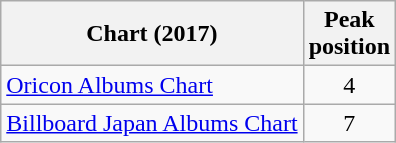<table class="wikitable sortable">
<tr>
<th>Chart (2017)</th>
<th>Peak<br>position</th>
</tr>
<tr>
<td><a href='#'>Oricon Albums Chart</a></td>
<td style="text-align:center;">4</td>
</tr>
<tr>
<td><a href='#'>Billboard Japan Albums Chart</a></td>
<td style="text-align:center;">7</td>
</tr>
</table>
